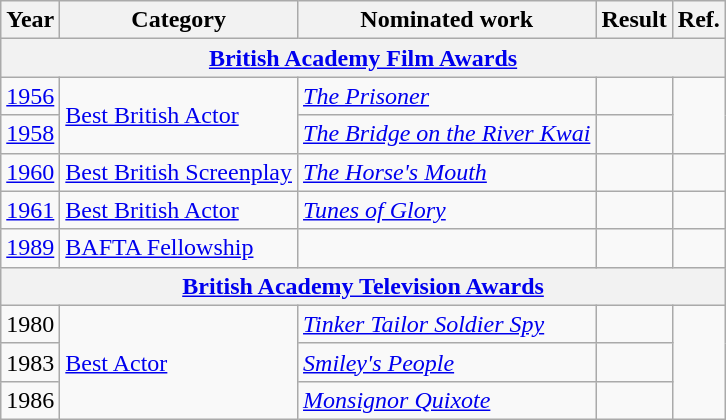<table class="wikitable">
<tr>
<th>Year</th>
<th>Category</th>
<th>Nominated work</th>
<th>Result</th>
<th>Ref.</th>
</tr>
<tr>
<th colspan="5"><a href='#'>British Academy Film Awards</a></th>
</tr>
<tr>
<td><a href='#'>1956</a></td>
<td rowspan="2"><a href='#'>Best British Actor</a></td>
<td><a href='#'><em>The Prisoner</em></a></td>
<td></td>
<td rowspan="2"></td>
</tr>
<tr>
<td><a href='#'>1958</a></td>
<td><a href='#'><em>The Bridge on the River Kwai</em></a></td>
<td></td>
</tr>
<tr>
<td><a href='#'>1960</a></td>
<td><a href='#'>Best British Screenplay</a></td>
<td><a href='#'><em>The Horse's Mouth</em></a></td>
<td></td>
<td></td>
</tr>
<tr>
<td><a href='#'>1961</a></td>
<td><a href='#'>Best British Actor</a></td>
<td><a href='#'><em>Tunes of Glory</em></a></td>
<td></td>
<td></td>
</tr>
<tr>
<td><a href='#'>1989</a></td>
<td><a href='#'>BAFTA Fellowship</a></td>
<td></td>
<td></td>
<td></td>
</tr>
<tr>
<th colspan="5"><a href='#'>British Academy Television Awards</a></th>
</tr>
<tr>
<td>1980</td>
<td rowspan="3"><a href='#'>Best Actor</a></td>
<td><a href='#'><em>Tinker Tailor Soldier Spy</em></a></td>
<td></td>
<td rowspan="3"></td>
</tr>
<tr>
<td>1983</td>
<td><a href='#'><em>Smiley's People</em></a></td>
<td></td>
</tr>
<tr>
<td>1986</td>
<td><a href='#'><em>Monsignor Quixote</em></a></td>
<td></td>
</tr>
</table>
